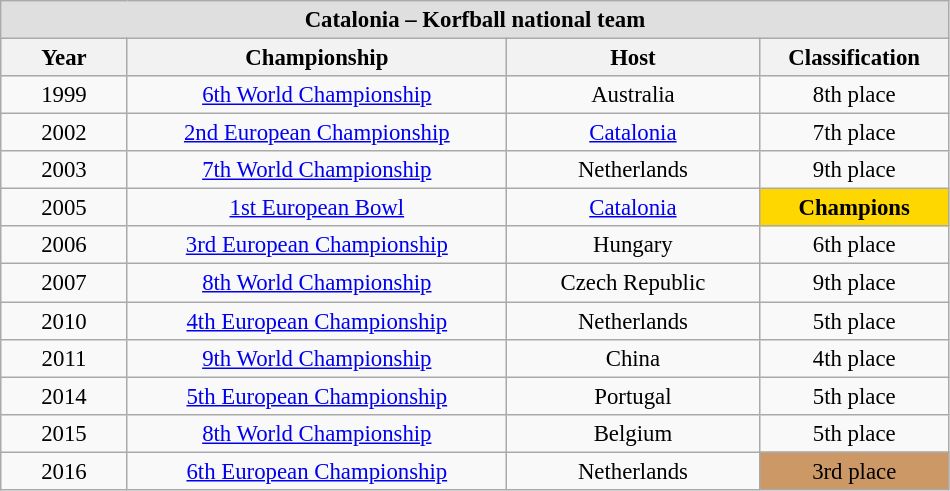<table class="wikitable" style=font-size:95%>
<tr align=center style="background:#dfdfdf;">
<td colspan=4> <strong>Catalonia – Korfball national team</strong></td>
</tr>
<tr align=center style="background:#efefef;">
<th width=10%>Year</th>
<th width=30%>Championship</th>
<th width=20%>Host</th>
<th width=15%>Classification</th>
</tr>
<tr align=center>
<td>1999</td>
<td><a href='#'>6th World Championship</a></td>
<td>Australia</td>
<td>8th place</td>
</tr>
<tr align=center>
<td>2002</td>
<td><a href='#'>2nd European Championship</a></td>
<td><a href='#'>Catalonia</a></td>
<td>7th place</td>
</tr>
<tr align=center>
<td>2003</td>
<td><a href='#'>7th World Championship</a></td>
<td>Netherlands</td>
<td>9th place</td>
</tr>
<tr align=center>
<td>2005</td>
<td><a href='#'>1st European Bowl</a></td>
<td><a href='#'>Catalonia</a></td>
<td bgcolor="gold" align="center">  <strong>Champions</strong></td>
</tr>
<tr align=center>
<td>2006</td>
<td><a href='#'>3rd European Championship</a></td>
<td>Hungary</td>
<td>6th place</td>
</tr>
<tr align=center>
<td>2007</td>
<td><a href='#'>8th World Championship</a></td>
<td>Czech Republic</td>
<td align="center">9th place</td>
</tr>
<tr align=center>
<td>2010</td>
<td><a href='#'>4th European Championship</a></td>
<td>Netherlands</td>
<td align="center">5th place</td>
</tr>
<tr align=center>
<td>2011</td>
<td><a href='#'>9th World Championship</a></td>
<td>China</td>
<td align="center">4th place</td>
</tr>
<tr align=center>
<td>2014</td>
<td><a href='#'>5th European Championship</a></td>
<td>Portugal</td>
<td align="center">5th place</td>
</tr>
<tr align=center>
<td>2015</td>
<td><a href='#'>8th World Championship</a></td>
<td>Belgium</td>
<td align="center">5th place</td>
</tr>
<tr align=center>
<td>2016</td>
<td><a href='#'>6th European Championship</a></td>
<td>Netherlands</td>
<td bgcolor="#CC9966" align="center"> 3rd place</td>
</tr>
</table>
